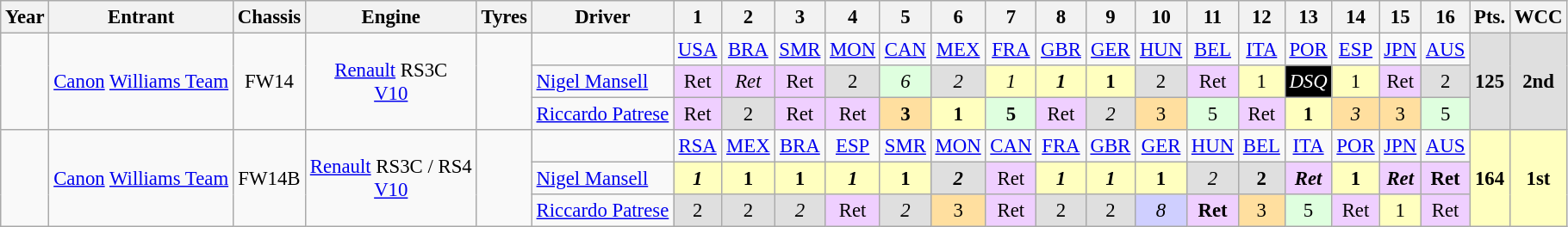<table class="wikitable" style="text-align:center; font-size:95%">
<tr>
<th>Year</th>
<th>Entrant</th>
<th>Chassis</th>
<th>Engine</th>
<th>Tyres</th>
<th>Driver</th>
<th>1</th>
<th>2</th>
<th>3</th>
<th>4</th>
<th>5</th>
<th>6</th>
<th>7</th>
<th>8</th>
<th>9</th>
<th>10</th>
<th>11</th>
<th>12</th>
<th>13</th>
<th>14</th>
<th>15</th>
<th>16</th>
<th>Pts.</th>
<th>WCC</th>
</tr>
<tr>
<td rowspan="3"></td>
<td rowspan="3"><a href='#'>Canon</a> <a href='#'>Williams Team</a></td>
<td rowspan="3">FW14</td>
<td rowspan="3"><a href='#'>Renault</a> RS3C<br><a href='#'>V10</a></td>
<td rowspan="3"></td>
<td></td>
<td><a href='#'>USA</a></td>
<td><a href='#'>BRA</a></td>
<td><a href='#'>SMR</a></td>
<td><a href='#'>MON</a></td>
<td><a href='#'>CAN</a></td>
<td><a href='#'>MEX</a></td>
<td><a href='#'>FRA</a></td>
<td><a href='#'>GBR</a></td>
<td><a href='#'>GER</a></td>
<td><a href='#'>HUN</a></td>
<td><a href='#'>BEL</a></td>
<td><a href='#'>ITA</a></td>
<td><a href='#'>POR</a></td>
<td><a href='#'>ESP</a></td>
<td><a href='#'>JPN</a></td>
<td><a href='#'>AUS</a></td>
<td rowspan="3" style="background:#dfdfdf;"><strong>125</strong></td>
<td rowspan="3" style="background:#dfdfdf;"><strong>2nd</strong></td>
</tr>
<tr>
<td align="left"><a href='#'>Nigel Mansell</a></td>
<td style="background:#efcfff;">Ret</td>
<td style="background:#efcfff;"><em>Ret</em></td>
<td style="background:#efcfff;">Ret</td>
<td style="background:#dfdfdf;">2</td>
<td style="background:#dfffdf;"><em>6</em></td>
<td style="background:#dfdfdf;"><em>2</em></td>
<td style="background:#ffffbf;"><em>1</em></td>
<td style="background:#ffffbf;"><strong><em>1</em></strong></td>
<td style="background:#ffffbf;"><strong>1</strong></td>
<td style="background:#dfdfdf;">2</td>
<td style="background:#efcfff;">Ret</td>
<td style="background:#ffffbf;">1</td>
<td style="background:#000000; color:white"><em>DSQ</em></td>
<td style="background:#ffffbf;">1</td>
<td style="background:#efcfff;">Ret</td>
<td style="background:#dfdfdf;">2</td>
</tr>
<tr>
<td align="left"><a href='#'>Riccardo Patrese</a></td>
<td style="background:#efcfff;">Ret</td>
<td style="background:#dfdfdf;">2</td>
<td style="background:#efcfff;">Ret</td>
<td style="background:#efcfff;">Ret</td>
<td style="background:#ffdf9f;"><strong>3</strong></td>
<td style="background:#ffffbf;"><strong>1</strong></td>
<td style="background:#dfffdf;"><strong>5</strong></td>
<td style="background:#efcfff;">Ret</td>
<td style="background:#dfdfdf;"><em>2</em></td>
<td style="background:#ffdf9f;">3</td>
<td style="background:#dfffdf;">5</td>
<td style="background:#efcfff;">Ret</td>
<td style="background:#ffffbf;"><strong>1</strong></td>
<td style="background:#ffdf9f;"><em>3</em></td>
<td style="background:#ffdf9f;">3</td>
<td style="background:#dfffdf;">5</td>
</tr>
<tr>
<td rowspan="3"></td>
<td rowspan="3"><a href='#'>Canon</a> <a href='#'>Williams Team</a></td>
<td rowspan="3">FW14B</td>
<td rowspan="3"><a href='#'>Renault</a> RS3C / RS4<br><a href='#'>V10</a></td>
<td rowspan="3"></td>
<td></td>
<td><a href='#'>RSA</a></td>
<td><a href='#'>MEX</a></td>
<td><a href='#'>BRA</a></td>
<td><a href='#'>ESP</a></td>
<td><a href='#'>SMR</a></td>
<td><a href='#'>MON</a></td>
<td><a href='#'>CAN</a></td>
<td><a href='#'>FRA</a></td>
<td><a href='#'>GBR</a></td>
<td><a href='#'>GER</a></td>
<td><a href='#'>HUN</a></td>
<td><a href='#'>BEL</a></td>
<td><a href='#'>ITA</a></td>
<td><a href='#'>POR</a></td>
<td><a href='#'>JPN</a></td>
<td><a href='#'>AUS</a></td>
<td rowspan="3" style="background:#ffffbf;"><strong>164</strong></td>
<td rowspan="3" style="background:#ffffbf;"><strong>1st</strong></td>
</tr>
<tr>
<td align="left"><a href='#'>Nigel Mansell</a></td>
<td style="background:#ffffbf;"><strong><em>1</em></strong></td>
<td style="background:#ffffbf;"><strong>1</strong></td>
<td style="background:#ffffbf;"><strong>1</strong></td>
<td style="background:#ffffbf;"><strong><em>1</em></strong></td>
<td style="background:#ffffbf;"><strong>1</strong></td>
<td style="background:#dfdfdf;"><strong><em>2</em></strong></td>
<td style="background:#efcfff;">Ret</td>
<td style="background:#ffffbf;"><strong><em>1</em></strong></td>
<td style="background:#ffffbf;"><strong><em>1</em></strong></td>
<td style="background:#ffffbf;"><strong>1</strong></td>
<td style="background:#dfdfdf;"><em>2</em></td>
<td style="background:#dfdfdf;"><strong>2</strong></td>
<td style="background:#efcfff;"><strong><em>Ret</em></strong></td>
<td style="background:#ffffbf;"><strong>1</strong></td>
<td style="background:#efcfff;"><strong><em>Ret</em></strong></td>
<td style="background:#efcfff;"><strong>Ret</strong></td>
</tr>
<tr>
<td align="left"><a href='#'>Riccardo Patrese</a></td>
<td style="background:#dfdfdf;">2</td>
<td style="background:#dfdfdf;">2</td>
<td style="background:#dfdfdf;"><em>2</em></td>
<td style="background:#efcfff;">Ret</td>
<td style="background:#dfdfdf;"><em>2</em></td>
<td style="background:#ffdf9f;">3</td>
<td style="background:#efcfff;">Ret</td>
<td style="background:#dfdfdf;">2</td>
<td style="background:#dfdfdf;">2</td>
<td style="background:#cfcfff;"><em>8</em></td>
<td style="background:#efcfff;"><strong>Ret</strong></td>
<td style="background:#ffdf9f;">3</td>
<td style="background:#dfffdf;">5</td>
<td style="background:#efcfff;">Ret</td>
<td style="background:#ffffbf;">1</td>
<td style="background:#efcfff;">Ret</td>
</tr>
</table>
